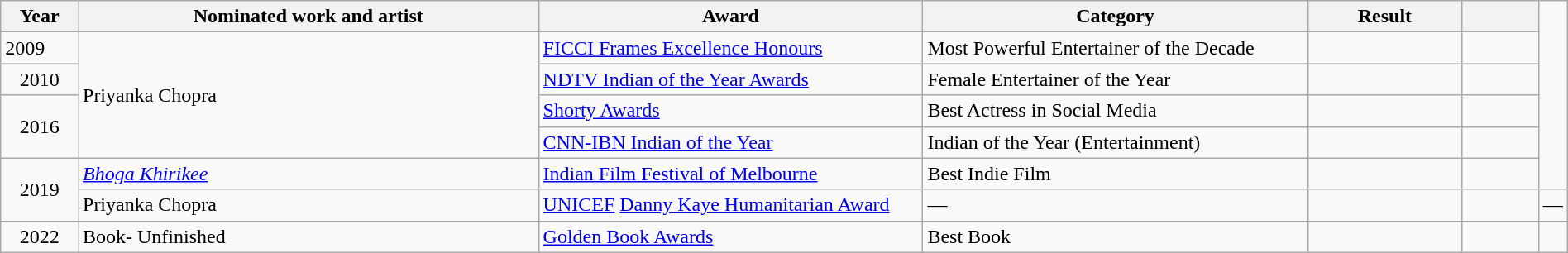<table class="wikitable sortable" width=100%>
<tr>
<th width=5%>Year</th>
<th width=30%>Nominated work and artist</th>
<th width=25%>Award</th>
<th width=25%>Category</th>
<th width=10%>Result</th>
<th width=5%></th>
</tr>
<tr>
<td>2009</td>
<td rowspan="4">Priyanka Chopra</td>
<td><a href='#'>FICCI Frames Excellence Honours</a></td>
<td>Most Powerful Entertainer of the Decade</td>
<td></td>
<td style="text-align:center;"></td>
</tr>
<tr>
<td style="text-align:center;">2010</td>
<td><a href='#'>NDTV Indian of the Year Awards</a></td>
<td>Female Entertainer of the Year</td>
<td></td>
<td style="text-align:center;"></td>
</tr>
<tr>
<td rowspan="2" style="text-align:center;">2016</td>
<td><a href='#'>Shorty Awards</a></td>
<td>Best Actress in Social Media</td>
<td></td>
<td style="text-align:center;"></td>
</tr>
<tr>
<td><a href='#'>CNN-IBN Indian of the Year</a></td>
<td>Indian of the Year (Entertainment)</td>
<td></td>
<td style="text-align:center;"></td>
</tr>
<tr>
<td rowspan="2" style="text-align:center;">2019</td>
<td style="text-align:left;"><em><a href='#'>Bhoga Khirikee</a></em></td>
<td><a href='#'>Indian Film Festival of Melbourne</a></td>
<td>Best Indie Film</td>
<td></td>
<td style="text-align:center;"></td>
</tr>
<tr>
<td>Priyanka Chopra</td>
<td><a href='#'>UNICEF</a> <a href='#'>Danny Kaye Humanitarian Award</a></td>
<td>—</td>
<td></td>
<td style="text-align:center;"></td>
<td>—</td>
</tr>
<tr>
<td rowspan="3" style="text-align:center;">2022</td>
<td style="text-align:left;">Book- Unfinished</td>
<td><a href='#'>Golden Book Awards</a></td>
<td>Best Book</td>
<td></td>
<td style="text-align:center;"></td>
</tr>
</table>
